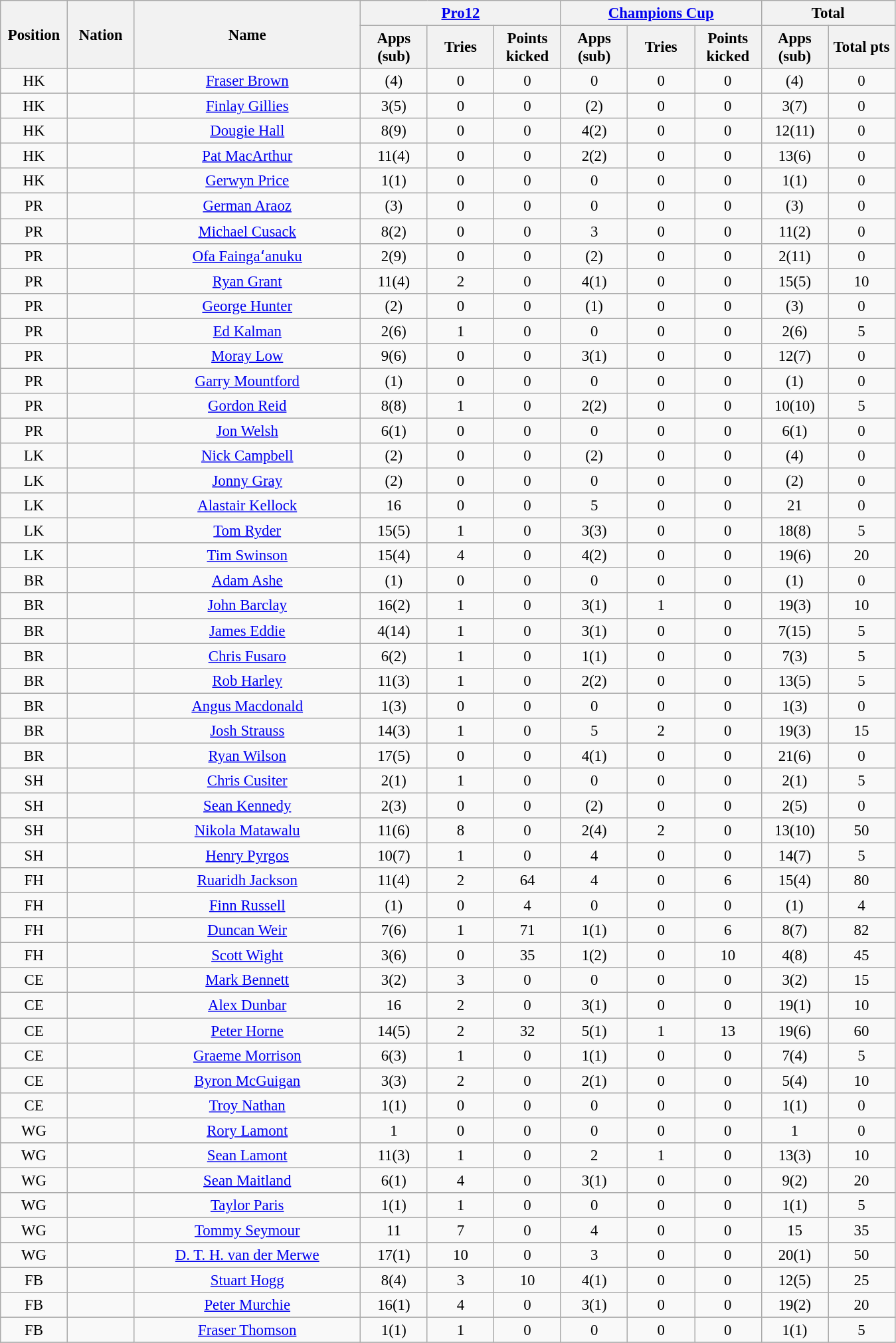<table class="wikitable" style="font-size: 95%; text-align: center;">
<tr>
<th rowspan=2 width=60>Position</th>
<th rowspan=2 width=60>Nation</th>
<th rowspan=2 width=220>Name</th>
<th colspan=3 width=150><a href='#'>Pro12</a></th>
<th colspan=3 width=150><a href='#'>Champions Cup</a></th>
<th colspan=2>Total</th>
</tr>
<tr>
<th rowspan=1 style="width:60px;">Apps<br>(sub)</th>
<th rowspan=1 style="width:60px;">Tries</th>
<th rowspan=1 style="width:60px;">Points<br>kicked</th>
<th rowspan=1 style="width:60px;">Apps<br>(sub)</th>
<th rowspan=1 style="width:60px;">Tries</th>
<th rowspan=1 style="width:60px;">Points<br>kicked</th>
<th rowspan=1 style="width:60px;">Apps<br>(sub)</th>
<th rowspan=1 style="width:60px;">Total pts</th>
</tr>
<tr>
<td>HK</td>
<td></td>
<td><a href='#'>Fraser Brown</a></td>
<td>(4)</td>
<td>0</td>
<td>0</td>
<td>0</td>
<td>0</td>
<td>0</td>
<td>(4)</td>
<td>0</td>
</tr>
<tr>
<td>HK</td>
<td></td>
<td><a href='#'>Finlay Gillies</a></td>
<td>3(5)</td>
<td>0</td>
<td>0</td>
<td>(2)</td>
<td>0</td>
<td>0</td>
<td>3(7)</td>
<td>0</td>
</tr>
<tr>
<td>HK</td>
<td></td>
<td><a href='#'>Dougie Hall</a></td>
<td>8(9)</td>
<td>0</td>
<td>0</td>
<td>4(2)</td>
<td>0</td>
<td>0</td>
<td>12(11)</td>
<td>0</td>
</tr>
<tr>
<td>HK</td>
<td></td>
<td><a href='#'>Pat MacArthur</a></td>
<td>11(4)</td>
<td>0</td>
<td>0</td>
<td>2(2)</td>
<td>0</td>
<td>0</td>
<td>13(6)</td>
<td>0</td>
</tr>
<tr>
<td>HK</td>
<td></td>
<td><a href='#'>Gerwyn Price</a></td>
<td>1(1)</td>
<td>0</td>
<td>0</td>
<td>0</td>
<td>0</td>
<td>0</td>
<td>1(1)</td>
<td>0</td>
</tr>
<tr>
<td>PR</td>
<td></td>
<td><a href='#'>German Araoz</a></td>
<td>(3)</td>
<td>0</td>
<td>0</td>
<td>0</td>
<td>0</td>
<td>0</td>
<td>(3)</td>
<td>0</td>
</tr>
<tr>
<td>PR</td>
<td></td>
<td><a href='#'>Michael Cusack</a></td>
<td>8(2)</td>
<td>0</td>
<td>0</td>
<td>3</td>
<td>0</td>
<td>0</td>
<td>11(2)</td>
<td>0</td>
</tr>
<tr>
<td>PR</td>
<td></td>
<td><a href='#'>Ofa Faingaʻanuku</a></td>
<td>2(9)</td>
<td>0</td>
<td>0</td>
<td>(2)</td>
<td>0</td>
<td>0</td>
<td>2(11)</td>
<td>0</td>
</tr>
<tr>
<td>PR</td>
<td></td>
<td><a href='#'>Ryan Grant</a></td>
<td>11(4)</td>
<td>2</td>
<td>0</td>
<td>4(1)</td>
<td>0</td>
<td>0</td>
<td>15(5)</td>
<td>10</td>
</tr>
<tr>
<td>PR</td>
<td></td>
<td><a href='#'>George Hunter</a></td>
<td>(2)</td>
<td>0</td>
<td>0</td>
<td>(1)</td>
<td>0</td>
<td>0</td>
<td>(3)</td>
<td>0</td>
</tr>
<tr>
<td>PR</td>
<td></td>
<td><a href='#'>Ed Kalman</a></td>
<td>2(6)</td>
<td>1</td>
<td>0</td>
<td>0</td>
<td>0</td>
<td>0</td>
<td>2(6)</td>
<td>5</td>
</tr>
<tr>
<td>PR</td>
<td></td>
<td><a href='#'>Moray Low</a></td>
<td>9(6)</td>
<td>0</td>
<td>0</td>
<td>3(1)</td>
<td>0</td>
<td>0</td>
<td>12(7)</td>
<td>0</td>
</tr>
<tr>
<td>PR</td>
<td></td>
<td><a href='#'>Garry Mountford</a></td>
<td>(1)</td>
<td>0</td>
<td>0</td>
<td>0</td>
<td>0</td>
<td>0</td>
<td>(1)</td>
<td>0</td>
</tr>
<tr>
<td>PR</td>
<td></td>
<td><a href='#'>Gordon Reid</a></td>
<td>8(8)</td>
<td>1</td>
<td>0</td>
<td>2(2)</td>
<td>0</td>
<td>0</td>
<td>10(10)</td>
<td>5</td>
</tr>
<tr>
<td>PR</td>
<td></td>
<td><a href='#'>Jon Welsh</a></td>
<td>6(1)</td>
<td>0</td>
<td>0</td>
<td>0</td>
<td>0</td>
<td>0</td>
<td>6(1)</td>
<td>0</td>
</tr>
<tr>
<td>LK</td>
<td></td>
<td><a href='#'>Nick Campbell</a></td>
<td>(2)</td>
<td>0</td>
<td>0</td>
<td>(2)</td>
<td>0</td>
<td>0</td>
<td>(4)</td>
<td>0</td>
</tr>
<tr>
<td>LK</td>
<td></td>
<td><a href='#'>Jonny Gray</a></td>
<td>(2)</td>
<td>0</td>
<td>0</td>
<td>0</td>
<td>0</td>
<td>0</td>
<td>(2)</td>
<td>0</td>
</tr>
<tr>
<td>LK</td>
<td></td>
<td><a href='#'>Alastair Kellock</a></td>
<td>16</td>
<td>0</td>
<td>0</td>
<td>5</td>
<td>0</td>
<td>0</td>
<td>21</td>
<td>0</td>
</tr>
<tr>
<td>LK</td>
<td></td>
<td><a href='#'>Tom Ryder</a></td>
<td>15(5)</td>
<td>1</td>
<td>0</td>
<td>3(3)</td>
<td>0</td>
<td>0</td>
<td>18(8)</td>
<td>5</td>
</tr>
<tr>
<td>LK</td>
<td></td>
<td><a href='#'>Tim Swinson</a></td>
<td>15(4)</td>
<td>4</td>
<td>0</td>
<td>4(2)</td>
<td>0</td>
<td>0</td>
<td>19(6)</td>
<td>20</td>
</tr>
<tr>
<td>BR</td>
<td></td>
<td><a href='#'>Adam Ashe</a></td>
<td>(1)</td>
<td>0</td>
<td>0</td>
<td>0</td>
<td>0</td>
<td>0</td>
<td>(1)</td>
<td>0</td>
</tr>
<tr>
<td>BR</td>
<td></td>
<td><a href='#'>John Barclay</a></td>
<td>16(2)</td>
<td>1</td>
<td>0</td>
<td>3(1)</td>
<td>1</td>
<td>0</td>
<td>19(3)</td>
<td>10</td>
</tr>
<tr>
<td>BR</td>
<td></td>
<td><a href='#'>James Eddie</a></td>
<td>4(14)</td>
<td>1</td>
<td>0</td>
<td>3(1)</td>
<td>0</td>
<td>0</td>
<td>7(15)</td>
<td>5</td>
</tr>
<tr>
<td>BR</td>
<td></td>
<td><a href='#'>Chris Fusaro</a></td>
<td>6(2)</td>
<td>1</td>
<td>0</td>
<td>1(1)</td>
<td>0</td>
<td>0</td>
<td>7(3)</td>
<td>5</td>
</tr>
<tr>
<td>BR</td>
<td></td>
<td><a href='#'>Rob Harley</a></td>
<td>11(3)</td>
<td>1</td>
<td>0</td>
<td>2(2)</td>
<td>0</td>
<td>0</td>
<td>13(5)</td>
<td>5</td>
</tr>
<tr>
<td>BR</td>
<td></td>
<td><a href='#'>Angus Macdonald</a></td>
<td>1(3)</td>
<td>0</td>
<td>0</td>
<td>0</td>
<td>0</td>
<td>0</td>
<td>1(3)</td>
<td>0</td>
</tr>
<tr>
<td>BR</td>
<td></td>
<td><a href='#'>Josh Strauss</a></td>
<td>14(3)</td>
<td>1</td>
<td>0</td>
<td>5</td>
<td>2</td>
<td>0</td>
<td>19(3)</td>
<td>15</td>
</tr>
<tr>
<td>BR</td>
<td></td>
<td><a href='#'>Ryan Wilson</a></td>
<td>17(5)</td>
<td>0</td>
<td>0</td>
<td>4(1)</td>
<td>0</td>
<td>0</td>
<td>21(6)</td>
<td>0</td>
</tr>
<tr>
<td>SH</td>
<td></td>
<td><a href='#'>Chris Cusiter</a></td>
<td>2(1)</td>
<td>1</td>
<td>0</td>
<td>0</td>
<td>0</td>
<td>0</td>
<td>2(1)</td>
<td>5</td>
</tr>
<tr>
<td>SH</td>
<td></td>
<td><a href='#'>Sean Kennedy</a></td>
<td>2(3)</td>
<td>0</td>
<td>0</td>
<td>(2)</td>
<td>0</td>
<td>0</td>
<td>2(5)</td>
<td>0</td>
</tr>
<tr>
<td>SH</td>
<td></td>
<td><a href='#'>Nikola Matawalu</a></td>
<td>11(6)</td>
<td>8</td>
<td>0</td>
<td>2(4)</td>
<td>2</td>
<td>0</td>
<td>13(10)</td>
<td>50</td>
</tr>
<tr>
<td>SH</td>
<td></td>
<td><a href='#'>Henry Pyrgos</a></td>
<td>10(7)</td>
<td>1</td>
<td>0</td>
<td>4</td>
<td>0</td>
<td>0</td>
<td>14(7)</td>
<td>5</td>
</tr>
<tr>
<td>FH</td>
<td></td>
<td><a href='#'>Ruaridh Jackson</a></td>
<td>11(4)</td>
<td>2</td>
<td>64</td>
<td>4</td>
<td>0</td>
<td>6</td>
<td>15(4)</td>
<td>80</td>
</tr>
<tr>
<td>FH</td>
<td></td>
<td><a href='#'>Finn Russell</a></td>
<td>(1)</td>
<td>0</td>
<td>4</td>
<td>0</td>
<td>0</td>
<td>0</td>
<td>(1)</td>
<td>4</td>
</tr>
<tr>
<td>FH</td>
<td></td>
<td><a href='#'>Duncan Weir</a></td>
<td>7(6)</td>
<td>1</td>
<td>71</td>
<td>1(1)</td>
<td>0</td>
<td>6</td>
<td>8(7)</td>
<td>82</td>
</tr>
<tr>
<td>FH</td>
<td></td>
<td><a href='#'>Scott Wight</a></td>
<td>3(6)</td>
<td>0</td>
<td>35</td>
<td>1(2)</td>
<td>0</td>
<td>10</td>
<td>4(8)</td>
<td>45</td>
</tr>
<tr>
<td>CE</td>
<td></td>
<td><a href='#'>Mark Bennett</a></td>
<td>3(2)</td>
<td>3</td>
<td>0</td>
<td>0</td>
<td>0</td>
<td>0</td>
<td>3(2)</td>
<td>15</td>
</tr>
<tr>
<td>CE</td>
<td></td>
<td><a href='#'>Alex Dunbar</a></td>
<td>16</td>
<td>2</td>
<td>0</td>
<td>3(1)</td>
<td>0</td>
<td>0</td>
<td>19(1)</td>
<td>10</td>
</tr>
<tr>
<td>CE</td>
<td></td>
<td><a href='#'>Peter Horne</a></td>
<td>14(5)</td>
<td>2</td>
<td>32</td>
<td>5(1)</td>
<td>1</td>
<td>13</td>
<td>19(6)</td>
<td>60</td>
</tr>
<tr>
<td>CE</td>
<td></td>
<td><a href='#'>Graeme Morrison</a></td>
<td>6(3)</td>
<td>1</td>
<td>0</td>
<td>1(1)</td>
<td>0</td>
<td>0</td>
<td>7(4)</td>
<td>5</td>
</tr>
<tr>
<td>CE</td>
<td></td>
<td><a href='#'>Byron McGuigan</a></td>
<td>3(3)</td>
<td>2</td>
<td>0</td>
<td>2(1)</td>
<td>0</td>
<td>0</td>
<td>5(4)</td>
<td>10</td>
</tr>
<tr>
<td>CE</td>
<td></td>
<td><a href='#'>Troy Nathan</a></td>
<td>1(1)</td>
<td>0</td>
<td>0</td>
<td>0</td>
<td>0</td>
<td>0</td>
<td>1(1)</td>
<td>0</td>
</tr>
<tr>
<td>WG</td>
<td></td>
<td><a href='#'>Rory Lamont</a></td>
<td>1</td>
<td>0</td>
<td>0</td>
<td>0</td>
<td>0</td>
<td>0</td>
<td>1</td>
<td>0</td>
</tr>
<tr>
<td>WG</td>
<td></td>
<td><a href='#'>Sean Lamont</a></td>
<td>11(3)</td>
<td>1</td>
<td>0</td>
<td>2</td>
<td>1</td>
<td>0</td>
<td>13(3)</td>
<td>10</td>
</tr>
<tr>
<td>WG</td>
<td></td>
<td><a href='#'>Sean Maitland</a></td>
<td>6(1)</td>
<td>4</td>
<td>0</td>
<td>3(1)</td>
<td>0</td>
<td>0</td>
<td>9(2)</td>
<td>20</td>
</tr>
<tr>
<td>WG</td>
<td></td>
<td><a href='#'>Taylor Paris</a></td>
<td>1(1)</td>
<td>1</td>
<td>0</td>
<td>0</td>
<td>0</td>
<td>0</td>
<td>1(1)</td>
<td>5</td>
</tr>
<tr>
<td>WG</td>
<td></td>
<td><a href='#'>Tommy Seymour</a></td>
<td>11</td>
<td>7</td>
<td>0</td>
<td>4</td>
<td>0</td>
<td>0</td>
<td>15</td>
<td>35</td>
</tr>
<tr>
<td>WG</td>
<td></td>
<td><a href='#'>D. T. H. van der Merwe</a></td>
<td>17(1)</td>
<td>10</td>
<td>0</td>
<td>3</td>
<td>0</td>
<td>0</td>
<td>20(1)</td>
<td>50</td>
</tr>
<tr>
<td>FB</td>
<td></td>
<td><a href='#'>Stuart Hogg</a></td>
<td>8(4)</td>
<td>3</td>
<td>10</td>
<td>4(1)</td>
<td>0</td>
<td>0</td>
<td>12(5)</td>
<td>25</td>
</tr>
<tr>
<td>FB</td>
<td></td>
<td><a href='#'>Peter Murchie</a></td>
<td>16(1)</td>
<td>4</td>
<td>0</td>
<td>3(1)</td>
<td>0</td>
<td>0</td>
<td>19(2)</td>
<td>20</td>
</tr>
<tr>
<td>FB</td>
<td></td>
<td><a href='#'>Fraser Thomson</a></td>
<td>1(1)</td>
<td>1</td>
<td>0</td>
<td>0</td>
<td>0</td>
<td>0</td>
<td>1(1)</td>
<td>5</td>
</tr>
<tr>
</tr>
</table>
